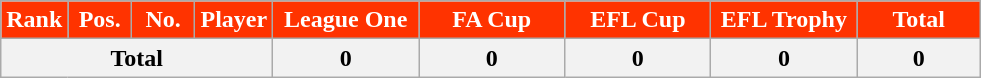<table class="wikitable sortable" style="text-align:center">
<tr>
<th style="background:#FF3300; color:white; width:35px">Rank</th>
<th style="background:#FF3300; color:white; width:35px">Pos.</th>
<th style="background:#FF3300; color:white; width:35px">No.</th>
<th style="background:#FF3300; color:white">Player</th>
<th style="background:#FF3300; color:white; width:90px">League One</th>
<th style="background:#FF3300; color:white; width:90px">FA Cup</th>
<th style="background:#FF3300; color:white; width:90px">EFL Cup</th>
<th style="background:#FF3300; color:white; width:90px">EFL Trophy</th>
<th style="background:#FF3300; color:white; width:75px">Total</th>
</tr>
<tr class="sortbottom">
<th colspan="4">Total</th>
<th>0</th>
<th>0</th>
<th>0</th>
<th>0</th>
<th>0</th>
</tr>
</table>
